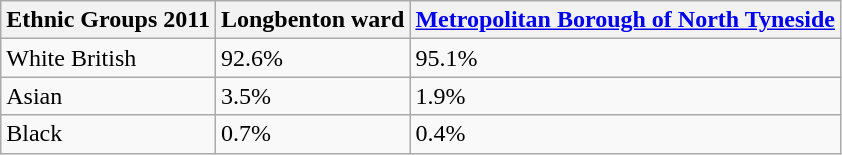<table class="wikitable">
<tr>
<th>Ethnic Groups 2011</th>
<th>Longbenton ward</th>
<th><a href='#'>Metropolitan Borough of North Tyneside</a></th>
</tr>
<tr>
<td>White British</td>
<td>92.6%</td>
<td>95.1%</td>
</tr>
<tr>
<td>Asian</td>
<td>3.5%</td>
<td>1.9%</td>
</tr>
<tr>
<td>Black</td>
<td>0.7%</td>
<td>0.4%</td>
</tr>
</table>
